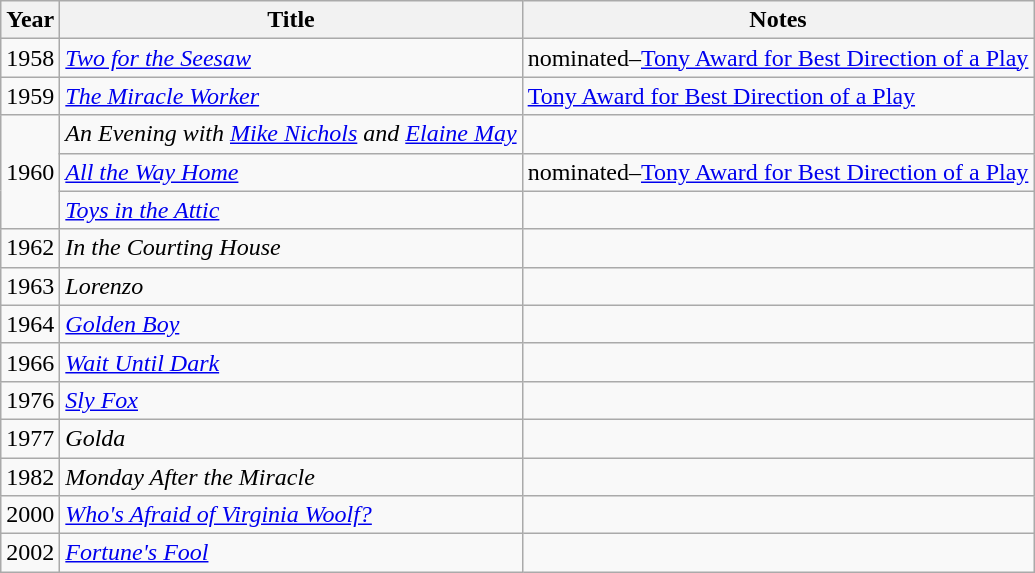<table class="wikitable sortable">
<tr>
<th>Year</th>
<th>Title</th>
<th class="unsortable">Notes</th>
</tr>
<tr>
<td>1958</td>
<td><em><a href='#'>Two for the Seesaw</a></em></td>
<td>nominated–<a href='#'>Tony Award for Best Direction of a Play</a></td>
</tr>
<tr>
<td>1959</td>
<td><em><a href='#'>The Miracle Worker</a></em></td>
<td><a href='#'>Tony Award for Best Direction of a Play</a></td>
</tr>
<tr>
<td rowspan="3">1960</td>
<td><em>An Evening with <a href='#'>Mike Nichols</a> and <a href='#'>Elaine May</a></em></td>
<td></td>
</tr>
<tr>
<td><em><a href='#'>All the Way Home</a></em></td>
<td>nominated–<a href='#'>Tony Award for Best Direction of a Play</a></td>
</tr>
<tr>
<td><em><a href='#'>Toys in the Attic</a></em></td>
<td></td>
</tr>
<tr>
<td>1962</td>
<td><em>In the Courting House</em></td>
<td></td>
</tr>
<tr>
<td>1963</td>
<td><em>Lorenzo</em></td>
<td></td>
</tr>
<tr>
<td>1964</td>
<td><em><a href='#'>Golden Boy</a></em></td>
<td></td>
</tr>
<tr>
<td>1966</td>
<td><em><a href='#'>Wait Until Dark</a></em></td>
<td></td>
</tr>
<tr>
<td>1976</td>
<td><em><a href='#'>Sly Fox</a></em></td>
<td></td>
</tr>
<tr>
<td>1977</td>
<td><em>Golda</em></td>
<td></td>
</tr>
<tr>
<td>1982</td>
<td><em>Monday After the Miracle</em></td>
<td></td>
</tr>
<tr>
<td>2000</td>
<td><em><a href='#'>Who's Afraid of Virginia Woolf?</a></em></td>
<td></td>
</tr>
<tr>
<td>2002</td>
<td><em><a href='#'>Fortune's Fool</a></em></td>
<td></td>
</tr>
</table>
